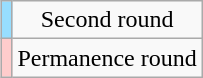<table class="wikitable" style="text-align:center;margin-left:1em;float:right">
<tr>
<td bgcolor=#97DEFF></td>
<td>Second round</td>
</tr>
<tr>
<td bgcolor=#FFCCCC></td>
<td>Permanence round</td>
</tr>
</table>
